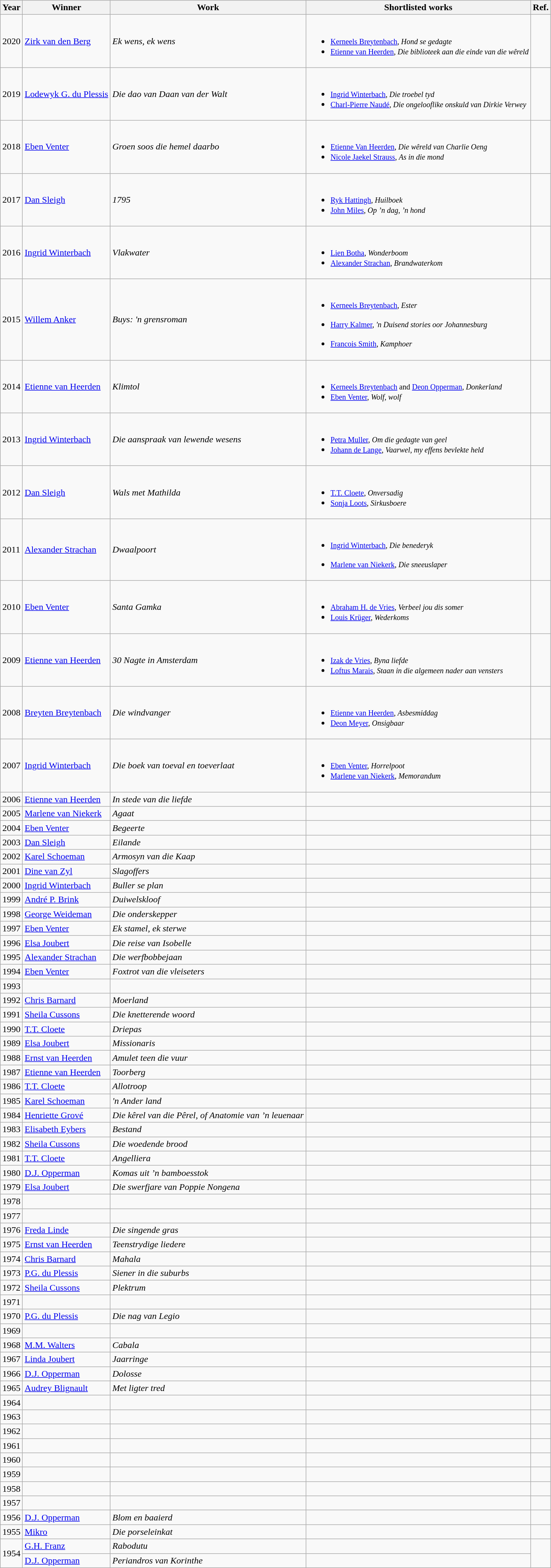<table class="wikitable sortable">
<tr>
<th>Year</th>
<th>Winner</th>
<th>Work</th>
<th>Shortlisted works</th>
<th>Ref.</th>
</tr>
<tr>
<td>2020</td>
<td><a href='#'>Zirk van den Berg</a></td>
<td><em>Ek wens, ek wens</em></td>
<td><br><ul><li><small><a href='#'>Kerneels Breytenbach</a>, <em>Hond se gedagte</em></small></li><li><small><a href='#'>Etienne van Heerden</a>, <em>Die biblioteek aan die einde van die wêreld</em></small></li></ul></td>
<td></td>
</tr>
<tr>
<td>2019</td>
<td><a href='#'>Lodewyk G. du Plessis</a></td>
<td><em>Die dao van Daan van der Walt</em></td>
<td><br><ul><li><small><a href='#'>Ingrid Winterbach</a>, <em>Die troebel tyd</em></small></li><li><small><a href='#'>Charl-Pierre Naudé</a>, <em>Die ongelooflike onskuld van Dirkie Verwey</em></small></li></ul></td>
<td></td>
</tr>
<tr>
<td>2018</td>
<td><a href='#'>Eben Venter</a></td>
<td><em>Groen soos die hemel daarbo</em></td>
<td><br><ul><li><small><a href='#'>Etienne Van Heerden</a>, <em>Die wêreld van Charlie Oeng</em></small></li><li><small><a href='#'>Nicole Jaekel Strauss</a>, <em>As in die mond</em></small></li></ul></td>
<td></td>
</tr>
<tr>
<td>2017</td>
<td><a href='#'>Dan Sleigh</a></td>
<td><em>1795</em></td>
<td><br><ul><li><small><a href='#'>Ryk Hattingh</a>, <em>Huilboek</em></small></li><li><small><a href='#'>John Miles</a>, <em>Op ’n dag, ’n hond</em></small></li></ul></td>
<td></td>
</tr>
<tr>
<td>2016</td>
<td><a href='#'>Ingrid Winterbach</a></td>
<td><em>Vlakwater</em></td>
<td><br><ul><li><small><a href='#'>Lien Botha</a>, <em>Wonderboom</em></small></li><li><small><a href='#'>Alexander Strachan</a>, <em>Brandwaterkom</em></small></li></ul></td>
<td></td>
</tr>
<tr>
<td>2015</td>
<td><a href='#'>Willem Anker</a></td>
<td><em>Buys: 'n grensroman</em></td>
<td><br><ul><li><small><a href='#'>Kerneels Breytenbach</a>, <em>Ester</em></small></li></ul><ul><li><small><a href='#'>Harry Kalmer</a>, <em>'n Duisend stories oor Johannesburg</em></small></li></ul><ul><li><small><a href='#'>Francois Smith</a>, <em>Kamphoer</em></small></li></ul></td>
<td></td>
</tr>
<tr>
<td>2014</td>
<td><a href='#'>Etienne van Heerden</a></td>
<td><em>Klimtol</em></td>
<td><br><ul><li><small><a href='#'>Kerneels Breytenbach</a> and <a href='#'>Deon Opperman</a>, <em>Donkerland</em></small></li><li><small><a href='#'>Eben Venter</a>, <em>Wolf, wolf</em></small></li></ul></td>
<td></td>
</tr>
<tr>
<td>2013</td>
<td><a href='#'>Ingrid Winterbach</a></td>
<td><em>Die aanspraak van lewende wesens</em></td>
<td><br><ul><li><small><a href='#'>Petra Muller</a>, <em>Om die gedagte van geel</em></small></li><li><small><a href='#'>Johann de Lange</a>, <em>Vaarwel, my effens bevlekte held</em></small></li></ul></td>
<td></td>
</tr>
<tr>
<td>2012</td>
<td><a href='#'>Dan Sleigh</a></td>
<td><em>Wals met Mathilda</em></td>
<td><br><ul><li><small><a href='#'>T.T. Cloete</a>, <em>Onversadig</em></small></li><li><small><a href='#'>Sonja Loots</a>, <em>Sirkusboere</em></small></li></ul></td>
<td></td>
</tr>
<tr>
<td>2011</td>
<td><a href='#'>Alexander Strachan</a></td>
<td><em>Dwaalpoort</em></td>
<td><br><ul><li><small><a href='#'>Ingrid Winterbach</a>, <em>Die benederyk</em></small></li></ul><ul><li><small><a href='#'>Marlene van Niekerk</a>, <em>Die sneeuslaper</em></small></li></ul></td>
<td></td>
</tr>
<tr>
<td>2010</td>
<td><a href='#'>Eben Venter</a></td>
<td><em>Santa Gamka</em></td>
<td><br><ul><li><small><a href='#'>Abraham H. de Vries</a>, <em>Verbeel jou dis somer</em></small></li><li><small><a href='#'>Louis Krüger</a>, <em>Wederkoms</em></small></li></ul></td>
<td></td>
</tr>
<tr>
<td>2009</td>
<td><a href='#'>Etienne van Heerden</a></td>
<td><em>30 Nagte in Amsterdam</em></td>
<td><br><ul><li><small><a href='#'>Izak de Vries</a>, <em>Byna liefde</em></small></li><li><small><a href='#'>Loftus Marais</a>, <em>Staan in die algemeen nader aan vensters</em></small></li></ul></td>
<td></td>
</tr>
<tr>
<td>2008</td>
<td><a href='#'>Breyten Breytenbach</a></td>
<td><em>Die windvanger</em></td>
<td><br><ul><li><small><a href='#'>Etienne van Heerden</a>, <em>Asbesmiddag</em></small></li><li><small><a href='#'>Deon Meyer</a>, <em>Onsigbaar</em></small></li></ul></td>
<td></td>
</tr>
<tr>
<td>2007</td>
<td><a href='#'>Ingrid Winterbach</a></td>
<td><em>Die boek van toeval en toeverlaat</em></td>
<td><br><ul><li><small><a href='#'>Eben Venter</a>, <em>Horrelpoot</em></small></li><li><small><a href='#'>Marlene van Niekerk</a>, <em>Memorandum</em></small></li></ul></td>
<td></td>
</tr>
<tr>
<td>2006</td>
<td><a href='#'>Etienne van Heerden</a></td>
<td><em>In stede van die liefde</em></td>
<td></td>
<td></td>
</tr>
<tr>
<td>2005</td>
<td><a href='#'>Marlene van Niekerk</a></td>
<td><em>Agaat</em></td>
<td></td>
<td></td>
</tr>
<tr>
<td>2004</td>
<td><a href='#'>Eben Venter</a></td>
<td><em>Begeerte</em></td>
<td></td>
<td></td>
</tr>
<tr>
<td>2003</td>
<td><a href='#'>Dan Sleigh</a></td>
<td><em>Eilande</em></td>
<td></td>
<td></td>
</tr>
<tr>
<td>2002</td>
<td><a href='#'>Karel Schoeman</a></td>
<td><em>Armosyn van die Kaap</em></td>
<td></td>
<td></td>
</tr>
<tr>
<td>2001</td>
<td><a href='#'>Dine van Zyl</a></td>
<td><em>Slagoffers</em></td>
<td></td>
<td></td>
</tr>
<tr>
<td>2000</td>
<td><a href='#'>Ingrid Winterbach</a></td>
<td><em>Buller se plan</em></td>
<td></td>
<td></td>
</tr>
<tr>
<td>1999</td>
<td><a href='#'>André P. Brink</a></td>
<td><em>Duiwelskloof</em></td>
<td></td>
<td></td>
</tr>
<tr>
<td>1998</td>
<td><a href='#'>George Weideman</a></td>
<td><em>Die onderskepper</em></td>
<td></td>
<td></td>
</tr>
<tr>
<td>1997</td>
<td><a href='#'>Eben Venter</a></td>
<td><em>Ek stamel, ek sterwe</em></td>
<td></td>
<td></td>
</tr>
<tr>
<td>1996</td>
<td><a href='#'>Elsa Joubert</a></td>
<td><em>Die reise van Isobelle</em></td>
<td></td>
<td></td>
</tr>
<tr>
<td>1995</td>
<td><a href='#'>Alexander Strachan</a></td>
<td><em>Die werfbobbejaan</em></td>
<td></td>
<td></td>
</tr>
<tr>
<td>1994</td>
<td><a href='#'>Eben Venter</a></td>
<td><em>Foxtrot van die vleiseters</em></td>
<td></td>
<td></td>
</tr>
<tr>
<td>1993</td>
<td></td>
<td></td>
<td></td>
<td></td>
</tr>
<tr>
<td>1992</td>
<td><a href='#'>Chris Barnard</a></td>
<td><em>Moerland</em></td>
<td></td>
<td></td>
</tr>
<tr>
<td>1991</td>
<td><a href='#'>Sheila Cussons</a></td>
<td><em>Die knetterende woord</em></td>
<td></td>
<td></td>
</tr>
<tr>
<td>1990</td>
<td><a href='#'>T.T. Cloete</a></td>
<td><em>Driepas</em></td>
<td></td>
<td></td>
</tr>
<tr>
<td>1989</td>
<td><a href='#'>Elsa Joubert</a></td>
<td><em>Missionaris</em></td>
<td></td>
<td></td>
</tr>
<tr>
<td>1988</td>
<td><a href='#'>Ernst van Heerden</a></td>
<td><em>Amulet teen die vuur</em></td>
<td></td>
<td></td>
</tr>
<tr>
<td>1987</td>
<td><a href='#'>Etienne van Heerden</a></td>
<td><em>Toorberg</em></td>
<td></td>
<td></td>
</tr>
<tr>
<td>1986</td>
<td><a href='#'>T.T. Cloete</a></td>
<td><em>Allotroop</em></td>
<td></td>
<td></td>
</tr>
<tr>
<td>1985</td>
<td><a href='#'>Karel Schoeman</a></td>
<td><em>'n Ander land</em></td>
<td></td>
<td></td>
</tr>
<tr>
<td>1984</td>
<td><a href='#'>Henriette Grové</a></td>
<td><em>Die kêrel van die Pêrel, of Anatomie van ’n leuenaar</em></td>
<td></td>
<td></td>
</tr>
<tr>
<td>1983</td>
<td><a href='#'>Elisabeth Eybers</a></td>
<td><em>Bestand</em></td>
<td></td>
<td></td>
</tr>
<tr>
<td>1982</td>
<td><a href='#'>Sheila Cussons</a></td>
<td><em>Die woedende brood</em></td>
<td></td>
<td></td>
</tr>
<tr>
<td>1981</td>
<td><a href='#'>T.T. Cloete</a></td>
<td><em>Angelliera</em></td>
<td></td>
<td></td>
</tr>
<tr>
<td>1980</td>
<td><a href='#'>D.J. Opperman</a></td>
<td><em>Komas uit ’n bamboesstok</em></td>
<td></td>
<td></td>
</tr>
<tr>
<td>1979</td>
<td><a href='#'>Elsa Joubert</a></td>
<td><em>Die swerfjare van Poppie Nongena</em></td>
<td></td>
<td></td>
</tr>
<tr>
<td>1978</td>
<td></td>
<td></td>
<td></td>
<td></td>
</tr>
<tr>
<td>1977</td>
<td></td>
<td></td>
<td></td>
<td></td>
</tr>
<tr>
<td>1976</td>
<td><a href='#'>Freda Linde</a></td>
<td><em>Die singende gras</em></td>
<td></td>
<td></td>
</tr>
<tr>
<td>1975</td>
<td><a href='#'>Ernst van Heerden</a></td>
<td><em>Teenstrydige liedere</em></td>
<td></td>
<td></td>
</tr>
<tr>
<td>1974</td>
<td><a href='#'>Chris Barnard</a></td>
<td><em>Mahala</em></td>
<td></td>
<td></td>
</tr>
<tr>
<td>1973</td>
<td><a href='#'>P.G. du Plessis</a></td>
<td><em>Siener in die suburbs</em></td>
<td></td>
<td></td>
</tr>
<tr>
<td>1972</td>
<td><a href='#'>Sheila Cussons</a></td>
<td><em>Plektrum</em></td>
<td></td>
<td></td>
</tr>
<tr>
<td>1971</td>
<td></td>
<td></td>
<td></td>
<td></td>
</tr>
<tr>
<td>1970</td>
<td><a href='#'>P.G. du Plessis</a></td>
<td><em>Die nag van Legio</em></td>
<td></td>
<td></td>
</tr>
<tr>
<td>1969</td>
<td></td>
<td></td>
<td></td>
<td></td>
</tr>
<tr>
<td>1968</td>
<td><a href='#'>M.M. Walters</a></td>
<td><em>Cabala</em></td>
<td></td>
<td></td>
</tr>
<tr>
<td>1967</td>
<td><a href='#'>Linda Joubert</a></td>
<td><em>Jaarringe</em></td>
<td></td>
<td></td>
</tr>
<tr>
<td>1966</td>
<td><a href='#'>D.J. Opperman</a></td>
<td><em>Dolosse</em></td>
<td></td>
<td></td>
</tr>
<tr>
<td>1965</td>
<td><a href='#'>Audrey Blignault</a></td>
<td><em>Met ligter tred</em></td>
<td></td>
<td></td>
</tr>
<tr>
<td>1964</td>
<td></td>
<td></td>
<td></td>
<td></td>
</tr>
<tr>
<td>1963</td>
<td></td>
<td></td>
<td></td>
<td></td>
</tr>
<tr>
<td>1962</td>
<td></td>
<td></td>
<td></td>
<td></td>
</tr>
<tr>
<td>1961</td>
<td></td>
<td></td>
<td></td>
<td></td>
</tr>
<tr>
<td>1960</td>
<td></td>
<td></td>
<td></td>
<td></td>
</tr>
<tr>
<td>1959</td>
<td></td>
<td></td>
<td></td>
<td></td>
</tr>
<tr>
<td>1958</td>
<td></td>
<td></td>
<td></td>
<td></td>
</tr>
<tr>
<td>1957</td>
<td></td>
<td></td>
<td></td>
<td></td>
</tr>
<tr>
<td>1956</td>
<td><a href='#'>D.J. Opperman</a></td>
<td><em>Blom en baaierd</em></td>
<td></td>
<td></td>
</tr>
<tr>
<td>1955</td>
<td><a href='#'>Mikro</a></td>
<td><em>Die porseleinkat</em></td>
<td></td>
<td></td>
</tr>
<tr>
<td rowspan="2">1954</td>
<td><a href='#'>G.H. Franz</a></td>
<td><em>Rabodutu</em></td>
<td></td>
<td rowspan="2"></td>
</tr>
<tr>
<td><a href='#'>D.J. Opperman</a></td>
<td><em>Periandros van Korinthe</em></td>
<td></td>
</tr>
</table>
